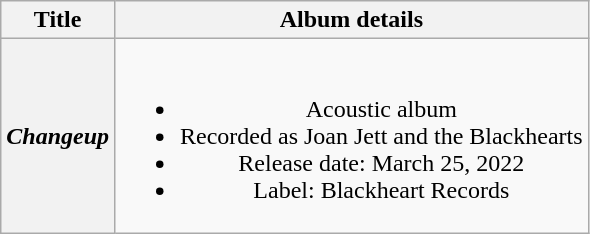<table class="wikitable plainrowheaders" style="text-align:center;">
<tr>
<th>Title</th>
<th>Album details</th>
</tr>
<tr>
<th scope="row"><em>Changeup</em></th>
<td><br><ul><li>Acoustic album</li><li>Recorded as Joan Jett and the Blackhearts</li><li>Release date: March 25, 2022</li><li>Label: Blackheart Records</li></ul></td>
</tr>
</table>
